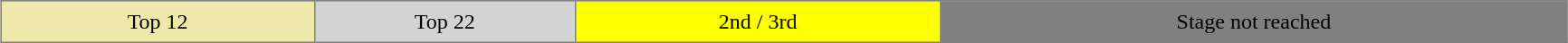<table border="2" cellpadding="6" style="background:silver; border:1px solid gray; border-collapse:collapse; margin:1em auto; text-align:center;">
<tr>
<td style="background:palegoldenrod" width="6%">Top 12</td>
<td style="background:lightgray" width="5%">Top 22</td>
<td style="background:yellow" width="7%">2nd / 3rd</td>
<td style="background:gray" width="12%"><span>Stage not reached</span></td>
</tr>
</table>
